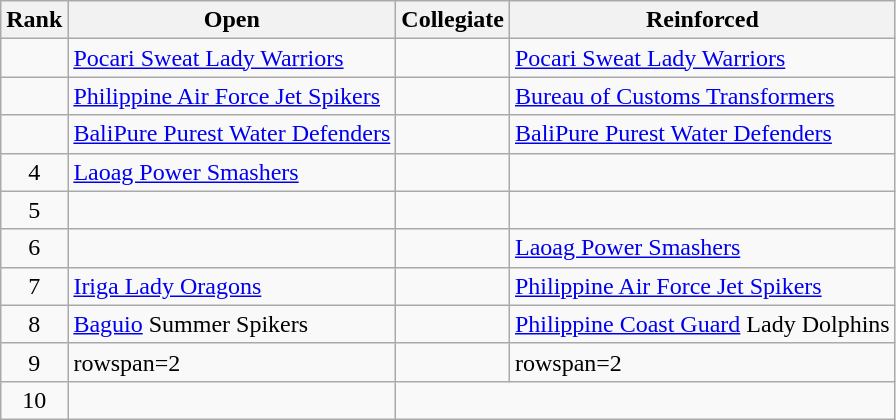<table class="wikitable">
<tr>
<th>Rank</th>
<th>Open</th>
<th>Collegiate</th>
<th>Reinforced</th>
</tr>
<tr>
<td align=center></td>
<td><a href='#'>Pocari Sweat Lady Warriors</a></td>
<td></td>
<td><a href='#'>Pocari Sweat Lady Warriors</a></td>
</tr>
<tr>
<td align=center></td>
<td><a href='#'>Philippine Air Force Jet Spikers</a></td>
<td></td>
<td><a href='#'>Bureau of Customs Transformers</a></td>
</tr>
<tr>
<td align=center></td>
<td><a href='#'>BaliPure Purest Water Defenders</a></td>
<td></td>
<td><a href='#'>BaliPure Purest Water Defenders</a></td>
</tr>
<tr>
<td align=center>4</td>
<td><a href='#'>Laoag Power Smashers</a></td>
<td></td>
<td></td>
</tr>
<tr>
<td align=center>5</td>
<td></td>
<td></td>
<td></td>
</tr>
<tr>
<td align=center>6</td>
<td></td>
<td></td>
<td><a href='#'>Laoag Power Smashers</a></td>
</tr>
<tr>
<td align=center>7</td>
<td><a href='#'>Iriga Lady Oragons</a></td>
<td></td>
<td><a href='#'>Philippine Air Force Jet Spikers</a></td>
</tr>
<tr>
<td align=center>8</td>
<td><a href='#'>Baguio</a> Summer Spikers</td>
<td></td>
<td><a href='#'>Philippine Coast Guard</a> Lady Dolphins</td>
</tr>
<tr>
<td align=center>9</td>
<td>rowspan=2 </td>
<td></td>
<td>rowspan=2 </td>
</tr>
<tr>
<td align=center>10</td>
<td></td>
</tr>
</table>
